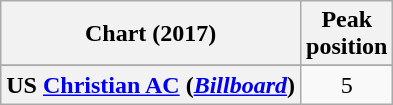<table class="wikitable sortable plainrowheaders" style="text-align:center">
<tr>
<th scope="col">Chart (2017)</th>
<th scope="col">Peak<br>position</th>
</tr>
<tr>
</tr>
<tr>
</tr>
<tr>
<th scope="row">US <a href='#'>Christian AC</a> (<em><a href='#'>Billboard</a></em>)</th>
<td>5</td>
</tr>
</table>
